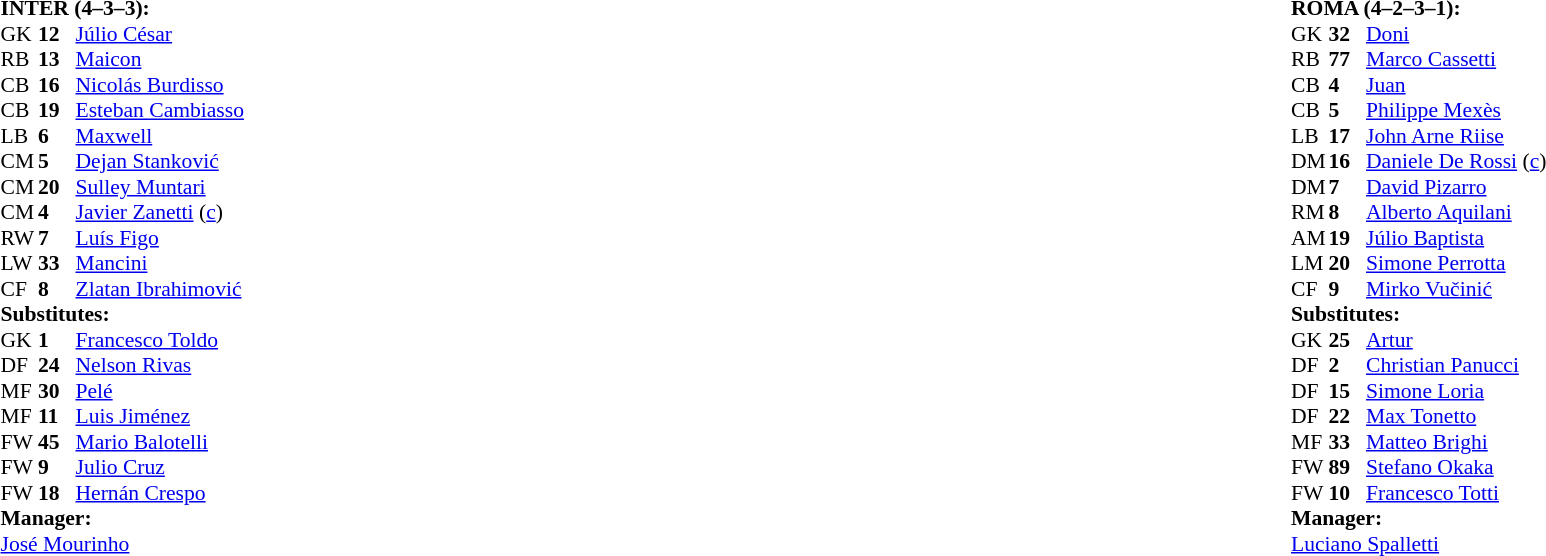<table width="100%">
<tr>
<td valign="top" width="50%"><br><table style="font-size: 90%" cellspacing="0" cellpadding="0">
<tr>
<td colspan="4"><strong>INTER (4–3–3):</strong></td>
</tr>
<tr>
<th width="25"></th>
<th width="25"></th>
</tr>
<tr>
<td>GK</td>
<td><strong>12</strong></td>
<td> <a href='#'>Júlio César</a></td>
</tr>
<tr>
<td>RB</td>
<td><strong>13</strong></td>
<td> <a href='#'>Maicon</a></td>
<td></td>
</tr>
<tr>
<td>CB</td>
<td><strong>16</strong></td>
<td> <a href='#'>Nicolás Burdisso</a></td>
<td></td>
<td></td>
<td></td>
</tr>
<tr>
<td>CB</td>
<td><strong>19</strong></td>
<td> <a href='#'>Esteban Cambiasso</a></td>
<td></td>
</tr>
<tr>
<td>LB</td>
<td><strong>6</strong></td>
<td> <a href='#'>Maxwell</a></td>
<td></td>
</tr>
<tr>
<td>CM</td>
<td><strong>5</strong></td>
<td> <a href='#'>Dejan Stanković</a></td>
<td></td>
<td></td>
</tr>
<tr>
<td>CM</td>
<td><strong>20</strong></td>
<td> <a href='#'>Sulley Muntari</a></td>
</tr>
<tr>
<td>CM</td>
<td><strong>4</strong></td>
<td> <a href='#'>Javier Zanetti</a> (<a href='#'>c</a>)</td>
<td></td>
</tr>
<tr>
<td>RW</td>
<td><strong>7</strong></td>
<td> <a href='#'>Luís Figo</a></td>
<td></td>
<td></td>
<td></td>
</tr>
<tr>
<td>LW</td>
<td><strong>33</strong></td>
<td> <a href='#'>Mancini</a></td>
<td></td>
<td></td>
<td></td>
</tr>
<tr>
<td>CF</td>
<td><strong>8</strong></td>
<td> <a href='#'>Zlatan Ibrahimović</a></td>
<td></td>
<td></td>
</tr>
<tr>
<td colspan=4><strong>Substitutes:</strong></td>
</tr>
<tr>
<td>GK</td>
<td><strong>1</strong></td>
<td> <a href='#'>Francesco Toldo</a></td>
<td></td>
</tr>
<tr>
<td>DF</td>
<td><strong>24</strong></td>
<td> <a href='#'>Nelson Rivas</a></td>
<td></td>
<td></td>
<td></td>
</tr>
<tr>
<td>MF</td>
<td><strong>30</strong></td>
<td> <a href='#'>Pelé</a></td>
</tr>
<tr>
<td>MF</td>
<td><strong>11</strong></td>
<td> <a href='#'>Luis Jiménez</a></td>
<td></td>
<td></td>
<td></td>
</tr>
<tr>
<td>FW</td>
<td><strong>45</strong></td>
<td> <a href='#'>Mario Balotelli</a></td>
<td></td>
<td></td>
<td></td>
</tr>
<tr>
<td>FW</td>
<td><strong>9</strong></td>
<td> <a href='#'>Julio Cruz</a></td>
</tr>
<tr>
<td>FW</td>
<td><strong>18</strong></td>
<td> <a href='#'>Hernán Crespo</a></td>
<td></td>
<td></td>
</tr>
<tr>
<td colspan=4><strong>Manager:</strong></td>
</tr>
<tr>
<td colspan="4"> <a href='#'>José Mourinho</a></td>
</tr>
</table>
</td>
<td valign="top"></td>
<td valign="top" width="50%"><br><table style="font-size: 90%" cellspacing="0" cellpadding="0" align=center>
<tr>
<td colspan="4"><strong>ROMA (4–2–3–1):</strong></td>
</tr>
<tr>
<th width="25"></th>
<th width="25"></th>
</tr>
<tr>
<td>GK</td>
<td><strong>32</strong></td>
<td> <a href='#'>Doni</a></td>
<td></td>
</tr>
<tr>
<td>RB</td>
<td><strong>77</strong></td>
<td> <a href='#'>Marco Cassetti</a></td>
<td></td>
</tr>
<tr>
<td>CB</td>
<td><strong>4</strong></td>
<td> <a href='#'>Juan</a></td>
</tr>
<tr>
<td>CB</td>
<td><strong>5</strong></td>
<td> <a href='#'>Philippe Mexès</a></td>
</tr>
<tr>
<td>LB</td>
<td><strong>17</strong></td>
<td> <a href='#'>John Arne Riise</a></td>
<td></td>
<td></td>
</tr>
<tr>
<td>DM</td>
<td><strong>16</strong></td>
<td> <a href='#'>Daniele De Rossi</a> (<a href='#'>c</a>)</td>
</tr>
<tr>
<td>DM</td>
<td><strong>7</strong></td>
<td> <a href='#'>David Pizarro</a></td>
<td></td>
</tr>
<tr>
<td>RM</td>
<td><strong>8</strong></td>
<td> <a href='#'>Alberto Aquilani</a></td>
<td></td>
<td></td>
</tr>
<tr>
<td>AM</td>
<td><strong>19</strong></td>
<td> <a href='#'>Júlio Baptista</a></td>
</tr>
<tr>
<td>LM</td>
<td><strong>20</strong></td>
<td> <a href='#'>Simone Perrotta</a></td>
<td></td>
<td></td>
</tr>
<tr>
<td>CF</td>
<td><strong>9</strong></td>
<td> <a href='#'>Mirko Vučinić</a></td>
<td></td>
</tr>
<tr>
<td colspan=4><strong>Substitutes:</strong></td>
</tr>
<tr>
<td>GK</td>
<td><strong>25</strong></td>
<td> <a href='#'>Artur</a></td>
</tr>
<tr>
<td>DF</td>
<td><strong>2</strong></td>
<td> <a href='#'>Christian Panucci</a></td>
</tr>
<tr>
<td>DF</td>
<td><strong>15</strong></td>
<td> <a href='#'>Simone Loria</a></td>
</tr>
<tr>
<td>DF</td>
<td><strong>22</strong></td>
<td> <a href='#'>Max Tonetto</a></td>
<td></td>
<td></td>
</tr>
<tr>
<td>MF</td>
<td><strong>33</strong></td>
<td> <a href='#'>Matteo Brighi</a></td>
</tr>
<tr>
<td>FW</td>
<td><strong>89</strong></td>
<td> <a href='#'>Stefano Okaka</a></td>
<td></td>
<td></td>
</tr>
<tr>
<td>FW</td>
<td><strong>10</strong></td>
<td> <a href='#'>Francesco Totti</a></td>
<td></td>
<td></td>
</tr>
<tr>
<td colspan=4><strong>Manager:</strong></td>
</tr>
<tr>
<td colspan="4"> <a href='#'>Luciano Spalletti</a></td>
</tr>
<tr>
</tr>
</table>
</td>
</tr>
</table>
